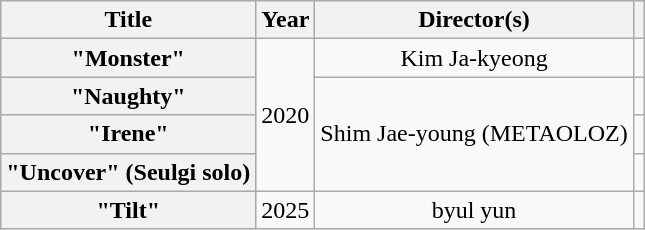<table class="wikitable plainrowheaders" style="text-align:center">
<tr>
<th scope="col">Title</th>
<th scope="col">Year</th>
<th scope="col">Director(s)</th>
<th scope="col"></th>
</tr>
<tr>
<th scope="row">"Monster"</th>
<td rowspan="4">2020</td>
<td>Kim Ja-kyeong</td>
<td></td>
</tr>
<tr>
<th scope="row">"Naughty"</th>
<td rowspan="3">Shim Jae-young (METAOLOZ)</td>
<td></td>
</tr>
<tr>
<th scope="row">"Irene"</th>
<td></td>
</tr>
<tr>
<th scope="row">"Uncover" (Seulgi solo)</th>
<td></td>
</tr>
<tr>
<th scope="row">"Tilt"</th>
<td>2025</td>
<td>byul yun</td>
<td></td>
</tr>
</table>
